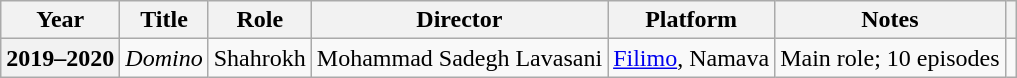<table class="wikitable plainrowheaders sortable" style="font-size:100%">
<tr>
<th scope="col">Year</th>
<th scope="col">Title</th>
<th scope="col">Role</th>
<th scope="col">Director</th>
<th scope="col" class="unsortable">Platform</th>
<th scope="col">Notes</th>
<th scope="col" class="unsortable"></th>
</tr>
<tr>
<th scope="row">2019–2020</th>
<td><em>Domino</em></td>
<td>Shahrokh</td>
<td>Mohammad Sadegh Lavasani</td>
<td><a href='#'>Filimo</a>, Namava</td>
<td>Main role; 10 episodes</td>
<td></td>
</tr>
</table>
